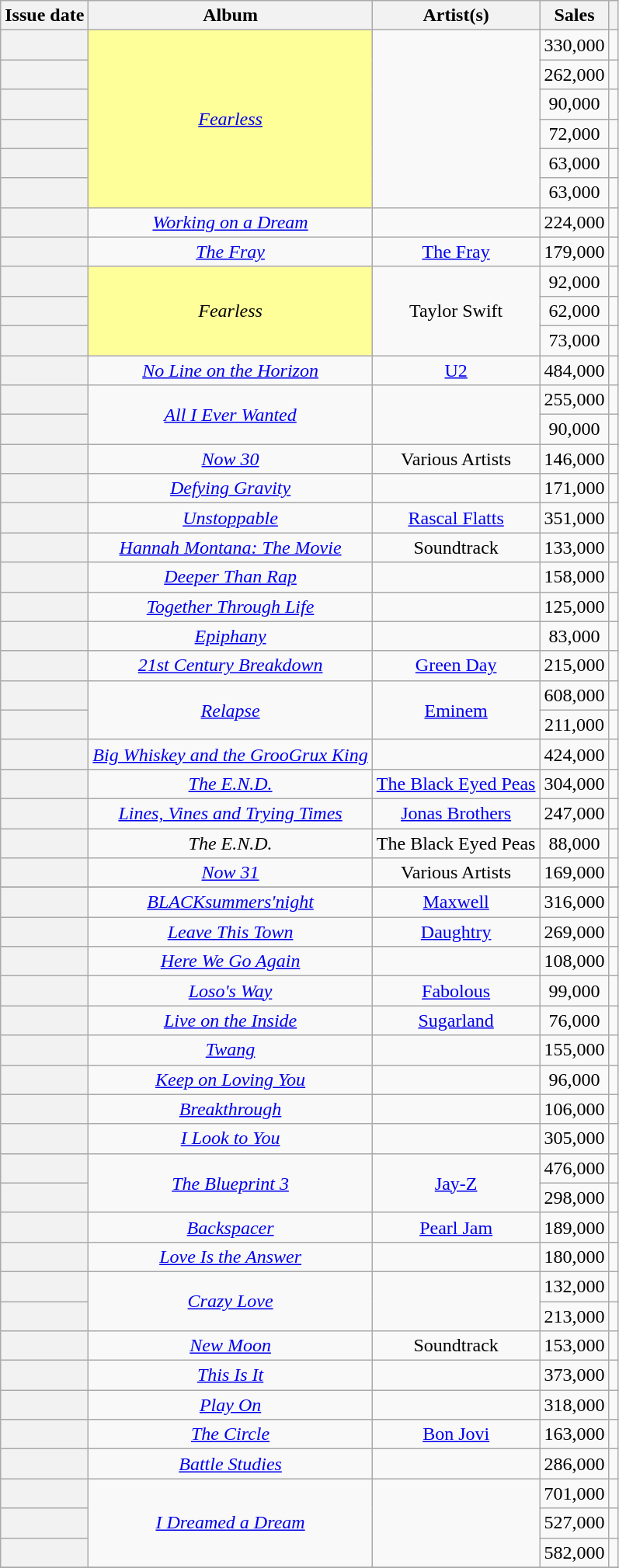<table class="wikitable sortable plainrowheaders" style="text-align: center">
<tr>
<th scope=col>Issue date</th>
<th scope=col>Album</th>
<th scope=col>Artist(s)</th>
<th scope=col>Sales</th>
<th scope=col class="unsortable"></th>
</tr>
<tr>
<th scope="row"></th>
<td bgcolor=#FFFF99 style="text-align:center;" rowspan="6"><em><a href='#'>Fearless</a></em> </td>
<td style="text-align: center;" rowspan="6"></td>
<td style="text-align: center;" rowspan="1">330,000</td>
<td style="text-align: center;"></td>
</tr>
<tr>
<th scope="row"></th>
<td style="text-align: center;" rowspan="1">262,000</td>
<td style="text-align: center;"></td>
</tr>
<tr>
<th scope="row"></th>
<td style="text-align: center;" rowspan="1">90,000</td>
<td style="text-align: center;"></td>
</tr>
<tr>
<th scope="row"></th>
<td style="text-align: center;" rowspan="1">72,000</td>
<td style="text-align: center;"></td>
</tr>
<tr>
<th scope="row"></th>
<td style="text-align: center;" rowspan="1">63,000</td>
<td style="text-align: center;"></td>
</tr>
<tr>
<th scope="row"></th>
<td style="text-align: center;" rowspan="1">63,000</td>
<td style="text-align: center;"></td>
</tr>
<tr>
<th scope="row"></th>
<td style="text-align: center;"><em><a href='#'>Working on a Dream</a></em></td>
<td style="text-align: center;"></td>
<td style="text-align: center;">224,000</td>
<td style="text-align: center;"></td>
</tr>
<tr>
<th scope="row"></th>
<td style="text-align: center;"><em><a href='#'>The Fray</a></em></td>
<td style="text-align: center;" data-sort-value="Fray, The"><a href='#'>The Fray</a></td>
<td style="text-align: center;">179,000</td>
<td style="text-align: center;"></td>
</tr>
<tr>
<th scope="row"></th>
<td bgcolor=#FFFF99 style="text-align:center;" rowspan="3"><em>Fearless</em> </td>
<td style="text-align: center;" rowspan="3" data-sort-value="Swift, Taylor">Taylor Swift</td>
<td style="text-align: center;" rowspan="1">92,000</td>
<td style="text-align: center;"></td>
</tr>
<tr>
<th scope="row"></th>
<td style="text-align: center;" rowspan="1">62,000</td>
<td style="text-align: center;"></td>
</tr>
<tr>
<th scope="row"></th>
<td style="text-align: center;" rowspan="1">73,000</td>
<td style="text-align: center;"></td>
</tr>
<tr>
<th scope="row"></th>
<td style="text-align: center;"><em><a href='#'>No Line on the Horizon</a></em></td>
<td style="text-align: center;"><a href='#'>U2</a></td>
<td style="text-align: center;">484,000</td>
<td style="text-align: center;"></td>
</tr>
<tr>
<th scope="row"></th>
<td style="text-align: center;" rowspan="2"><em><a href='#'>All I Ever Wanted</a></em></td>
<td style="text-align: center;" rowspan="2"></td>
<td style="text-align: center;" rowspan="1">255,000</td>
<td style="text-align: center;"></td>
</tr>
<tr>
<th scope="row"></th>
<td style="text-align: center;" rowspan="1">90,000</td>
<td style="text-align: center;"></td>
</tr>
<tr>
<th scope="row"></th>
<td style="text-align: center;"><em><a href='#'>Now 30</a></em></td>
<td style="text-align: center;">Various Artists</td>
<td style="text-align: center;">146,000</td>
<td style="text-align: center;"></td>
</tr>
<tr>
<th scope="row"></th>
<td style="text-align: center;"><em><a href='#'>Defying Gravity</a></em></td>
<td style="text-align: center;"></td>
<td style="text-align: center;">171,000</td>
<td style="text-align: center;"></td>
</tr>
<tr>
<th scope="row"></th>
<td style="text-align: center;"><em><a href='#'>Unstoppable</a></em></td>
<td style="text-align: center;"><a href='#'>Rascal Flatts</a></td>
<td style="text-align: center;">351,000</td>
<td style="text-align: center;"></td>
</tr>
<tr>
<th scope="row"></th>
<td style="text-align: center;"><em><a href='#'>Hannah Montana: The Movie</a></em></td>
<td style="text-align: center;">Soundtrack</td>
<td style="text-align: center;">133,000</td>
<td style="text-align: center;"></td>
</tr>
<tr>
<th scope="row"></th>
<td style="text-align: center;"><em><a href='#'>Deeper Than Rap</a></em></td>
<td style="text-align: center;"></td>
<td style="text-align: center;">158,000</td>
<td style="text-align: center;"></td>
</tr>
<tr>
<th scope="row"></th>
<td style="text-align: center;"><em><a href='#'>Together Through Life</a></em></td>
<td style="text-align: center;"></td>
<td style="text-align: center;">125,000</td>
<td style="text-align: center;"></td>
</tr>
<tr>
<th scope="row"></th>
<td style="text-align: center;"><em><a href='#'>Epiphany</a></em></td>
<td style="text-align: center;"></td>
<td style="text-align: center;">83,000</td>
<td style="text-align: center;"></td>
</tr>
<tr>
<th scope="row"></th>
<td style="text-align: center;"><em><a href='#'>21st Century Breakdown</a></em></td>
<td style="text-align: center;"><a href='#'>Green Day</a></td>
<td style="text-align: center;">215,000</td>
<td style="text-align: center;"></td>
</tr>
<tr>
<th scope="row"></th>
<td style="text-align: center;" rowspan="2"><em><a href='#'>Relapse</a></em></td>
<td style="text-align: center;" rowspan="2"><a href='#'>Eminem</a></td>
<td style="text-align: center;" rowspan="1">608,000</td>
<td style="text-align: center;"></td>
</tr>
<tr>
<th scope="row"></th>
<td style="text-align: center;" rowspan="1">211,000</td>
<td style="text-align: center;"></td>
</tr>
<tr>
<th scope="row"></th>
<td style="text-align: center;"><em><a href='#'>Big Whiskey and the GrooGrux King</a></em></td>
<td style="text-align: center;"></td>
<td style="text-align: center;">424,000</td>
<td style="text-align: center;"></td>
</tr>
<tr>
<th scope="row"></th>
<td style="text-align: center;"><em><a href='#'>The E.N.D.</a></em></td>
<td style="text-align: center;" data-sort-value="Black Eyed Peas, The"><a href='#'>The Black Eyed Peas</a></td>
<td style="text-align: center;">304,000</td>
<td style="text-align: center;"></td>
</tr>
<tr>
<th scope="row"></th>
<td style="text-align: center;"><em><a href='#'>Lines, Vines and Trying Times</a></em></td>
<td style="text-align: center;"><a href='#'>Jonas Brothers</a></td>
<td style="text-align: center;">247,000</td>
<td style="text-align: center;"></td>
</tr>
<tr>
<th scope="row"></th>
<td style="text-align: center;"><em>The E.N.D.</em></td>
<td style="text-align: center;" data-sort-value="Black Eyed Peas, The">The Black Eyed Peas</td>
<td style="text-align: center;">88,000</td>
<td style="text-align: center;"></td>
</tr>
<tr>
<th scope="row"></th>
<td style="text-align: center;"><em><a href='#'>Now 31</a></em></td>
<td style="text-align: center;">Various Artists</td>
<td style="text-align: center;">169,000</td>
<td style="text-align: center;"></td>
</tr>
<tr>
</tr>
<tr>
<th scope="row"></th>
<td style="text-align: center;"><em><a href='#'>BLACKsummers'night</a></em></td>
<td style="text-align: center;"><a href='#'>Maxwell</a></td>
<td style="text-align: center;">316,000</td>
<td style="text-align: center;"></td>
</tr>
<tr>
<th scope="row"></th>
<td style="text-align: center;"><em><a href='#'>Leave This Town</a></em></td>
<td style="text-align: center;"><a href='#'>Daughtry</a></td>
<td style="text-align: center;">269,000</td>
<td style="text-align: center;"></td>
</tr>
<tr>
<th scope="row"></th>
<td style="text-align: center;"><em><a href='#'>Here We Go Again</a></em></td>
<td style="text-align: center;"></td>
<td style="text-align: center;">108,000</td>
<td style="text-align: center;"></td>
</tr>
<tr>
<th scope="row"></th>
<td style="text-align: center;"><em><a href='#'>Loso's Way</a></em></td>
<td style="text-align: center;"><a href='#'>Fabolous</a></td>
<td style="text-align: center;">99,000</td>
<td style="text-align: center;"></td>
</tr>
<tr>
<th scope="row"></th>
<td style="text-align: center;"><em><a href='#'>Live on the Inside</a></em></td>
<td style="text-align: center;"><a href='#'>Sugarland</a></td>
<td style="text-align: center;">76,000</td>
<td style="text-align: center;"></td>
</tr>
<tr>
<th scope="row"></th>
<td style="text-align: center;"><em><a href='#'>Twang</a></em></td>
<td style="text-align: center;"></td>
<td style="text-align: center;">155,000</td>
<td style="text-align: center;"></td>
</tr>
<tr>
<th scope="row"></th>
<td style="text-align: center;"><em><a href='#'>Keep on Loving You</a></em></td>
<td style="text-align: center;"></td>
<td style="text-align: center;">96,000</td>
<td style="text-align: center;"></td>
</tr>
<tr>
<th scope="row"></th>
<td style="text-align: center;"><em><a href='#'>Breakthrough</a></em></td>
<td style="text-align: center;"></td>
<td style="text-align: center;">106,000</td>
<td style="text-align: center;"></td>
</tr>
<tr>
<th scope="row"></th>
<td style="text-align: center;"><em><a href='#'>I Look to You</a></em></td>
<td style="text-align: center;"></td>
<td style="text-align: center;">305,000</td>
<td style="text-align: center;"></td>
</tr>
<tr>
<th scope="row"></th>
<td style="text-align: center;" rowspan="2"><em><a href='#'>The Blueprint 3</a></em></td>
<td style="text-align: center;" rowspan="2"><a href='#'>Jay-Z</a></td>
<td style="text-align: center;" rowspan="1">476,000</td>
<td style="text-align: center;"></td>
</tr>
<tr>
<th scope="row"></th>
<td style="text-align: center;" rowspan="1">298,000</td>
<td style="text-align: center;"></td>
</tr>
<tr>
<th scope="row"></th>
<td style="text-align: center;"><em><a href='#'>Backspacer</a></em></td>
<td style="text-align: center;"><a href='#'>Pearl Jam</a></td>
<td style="text-align: center;">189,000</td>
<td style="text-align: center;"></td>
</tr>
<tr>
<th scope="row"></th>
<td style="text-align: center;"><em><a href='#'>Love Is the Answer</a></em></td>
<td style="text-align: center;"></td>
<td style="text-align: center;">180,000</td>
<td style="text-align: center;"></td>
</tr>
<tr>
<th scope="row"></th>
<td style="text-align: center;" rowspan="2"><em><a href='#'>Crazy Love</a></em></td>
<td style="text-align: center;" rowspan="2"></td>
<td style="text-align: center;" rowspan="1">132,000</td>
<td style="text-align: center;"></td>
</tr>
<tr>
<th scope="row"></th>
<td style="text-align: center;" rowspan="1">213,000</td>
<td style="text-align: center;"></td>
</tr>
<tr>
<th scope="row"></th>
<td style="text-align: center;"><em><a href='#'>New Moon</a></em></td>
<td style="text-align: center;">Soundtrack</td>
<td style="text-align: center;">153,000</td>
<td style="text-align: center;"></td>
</tr>
<tr>
<th scope="row"></th>
<td style="text-align: center;"><em><a href='#'>This Is It</a></em></td>
<td style="text-align: center;"></td>
<td style="text-align: center;">373,000</td>
<td style="text-align: center;"></td>
</tr>
<tr>
<th scope="row"></th>
<td style="text-align: center;"><em><a href='#'>Play On</a></em></td>
<td style="text-align: center;"></td>
<td style="text-align: center;">318,000</td>
<td style="text-align: center;"></td>
</tr>
<tr>
<th scope="row"></th>
<td style="text-align: center;"><em><a href='#'>The Circle</a></em></td>
<td style="text-align: center;"><a href='#'>Bon Jovi</a></td>
<td style="text-align: center;">163,000</td>
<td style="text-align: center;"></td>
</tr>
<tr>
<th scope="row"></th>
<td style="text-align: center;"><em><a href='#'>Battle Studies</a></em></td>
<td style="text-align: center;"></td>
<td style="text-align: center;">286,000</td>
<td style="text-align: center;"></td>
</tr>
<tr>
<th scope="row"></th>
<td style="text-align: center;" rowspan="3"><em><a href='#'>I Dreamed a Dream</a></em></td>
<td style="text-align: center;" rowspan="3"></td>
<td style="text-align: center;" rowspan="1">701,000</td>
<td style="text-align: center;"></td>
</tr>
<tr>
<th scope="row"></th>
<td style="text-align: center;" rowspan="1">527,000</td>
<td style="text-align: center;"></td>
</tr>
<tr>
<th scope="row"></th>
<td style="text-align: center;" rowspan="1">582,000</td>
<td style="text-align: center;"></td>
</tr>
<tr>
</tr>
</table>
